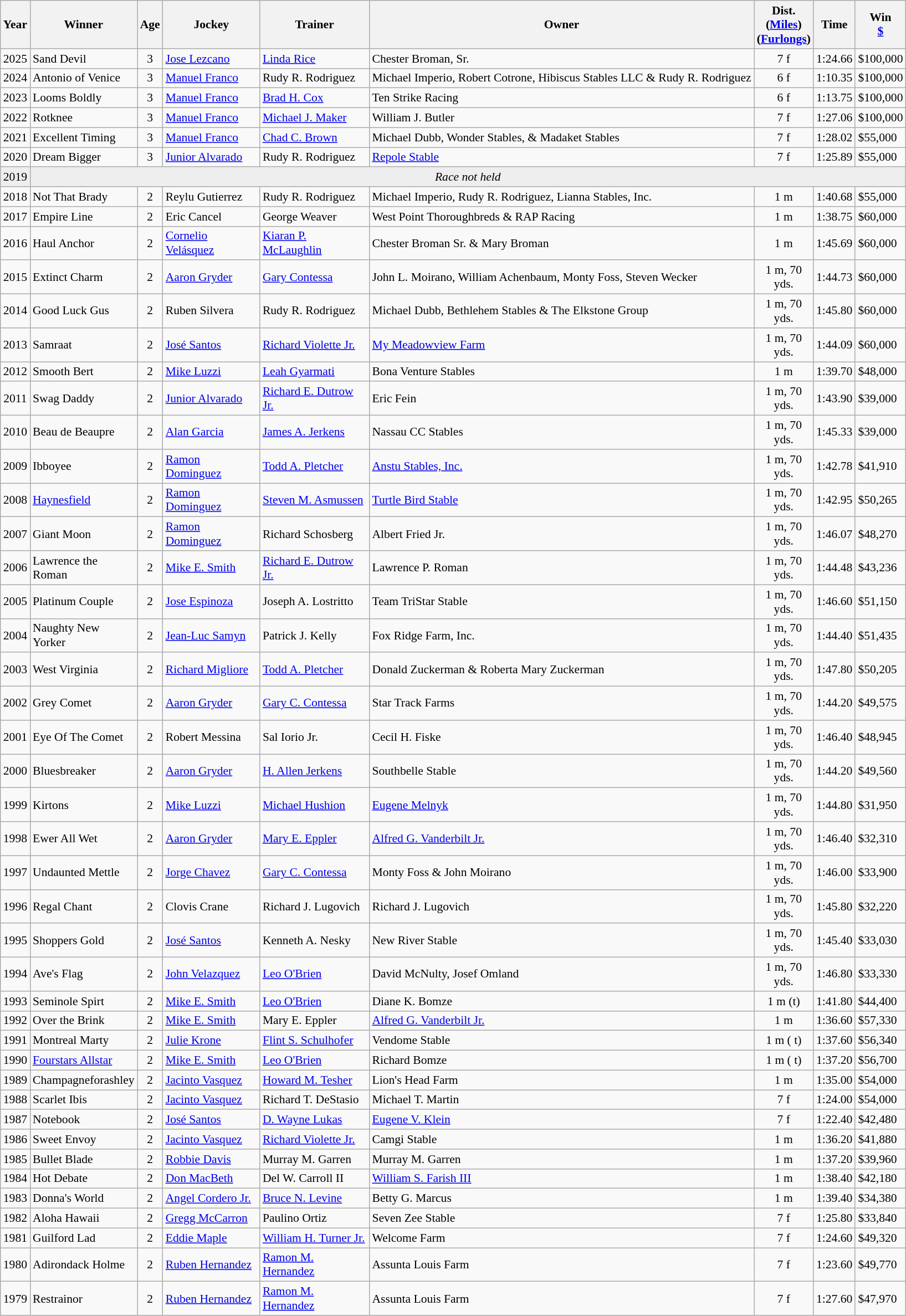<table class="wikitable sortable" style="font-size:90%">
<tr>
<th style="width:20px">Year<br></th>
<th style="width:110px">Winner<br></th>
<th style="width:20px">Age<br></th>
<th style="width:110px">Jockey<br></th>
<th style="width:125px">Trainer<br></th>
<th>Owner<br></th>
<th style="width:35px">Dist.<br> <span>(<a href='#'>Miles</a>)<br>(<a href='#'>Furlongs</a>)</span></th>
<th style="width:20px">Time<br></th>
<th style="width:20px">Win<br><a href='#'>$</a></th>
</tr>
<tr>
<td align=center>2025</td>
<td>Sand Devil</td>
<td align=center>3</td>
<td><a href='#'>Jose Lezcano</a></td>
<td><a href='#'>Linda Rice</a></td>
<td>Chester Broman, Sr.</td>
<td align=center>7 f</td>
<td>1:24.66</td>
<td>$100,000</td>
</tr>
<tr>
<td align=center>2024</td>
<td>Antonio of Venice</td>
<td align=center>3</td>
<td><a href='#'>Manuel Franco</a></td>
<td>Rudy R. Rodriguez</td>
<td>Michael Imperio, Robert Cotrone, Hibiscus Stables LLC & Rudy R. Rodriguez</td>
<td align=center>6 f</td>
<td>1:10.35</td>
<td>$100,000</td>
</tr>
<tr>
<td align=center>2023</td>
<td>Looms Boldly</td>
<td align=center>3</td>
<td><a href='#'>Manuel Franco</a></td>
<td><a href='#'>Brad H. Cox</a></td>
<td>Ten Strike Racing</td>
<td align=center>6 f</td>
<td>1:13.75</td>
<td>$100,000</td>
</tr>
<tr>
<td align=center>2022</td>
<td>Rotknee</td>
<td align=center>3</td>
<td><a href='#'>Manuel Franco</a></td>
<td><a href='#'>Michael J. Maker</a></td>
<td>William J. Butler</td>
<td align=center>7 f</td>
<td>1:27.06</td>
<td>$100,000</td>
</tr>
<tr>
<td align=center>2021</td>
<td>Excellent Timing</td>
<td align=center>3</td>
<td><a href='#'>Manuel Franco</a></td>
<td><a href='#'>Chad C. Brown</a></td>
<td>Michael Dubb, Wonder Stables, & Madaket Stables</td>
<td align=center>7 f</td>
<td>1:28.02</td>
<td>$55,000</td>
</tr>
<tr>
<td align=center>2020</td>
<td>Dream Bigger</td>
<td align=center>3</td>
<td><a href='#'>Junior Alvarado</a></td>
<td>Rudy R. Rodriguez</td>
<td><a href='#'>Repole Stable</a></td>
<td align=center>7 f</td>
<td>1:25.89</td>
<td>$55,000</td>
</tr>
<tr bgcolor="#eeeeee">
<td align=center>2019</td>
<td align=center  colspan=8><em>Race not held</em></td>
</tr>
<tr>
<td align=center>2018</td>
<td>Not That Brady</td>
<td align=center>2</td>
<td>Reylu Gutierrez</td>
<td>Rudy R. Rodriguez</td>
<td>Michael Imperio, Rudy R. Rodriguez, Lianna Stables, Inc.</td>
<td align=center>1 m</td>
<td>1:40.68</td>
<td>$55,000</td>
</tr>
<tr>
<td align=center>2017</td>
<td>Empire Line</td>
<td align=center>2</td>
<td>Eric Cancel</td>
<td>George Weaver</td>
<td>West Point Thoroughbreds & RAP Racing</td>
<td align=center>1 m</td>
<td>1:38.75</td>
<td>$60,000</td>
</tr>
<tr>
<td align=center>2016</td>
<td>Haul Anchor</td>
<td align=center>2</td>
<td><a href='#'>Cornelio Velásquez</a></td>
<td><a href='#'>Kiaran P. McLaughlin</a></td>
<td>Chester Broman Sr. & Mary Broman</td>
<td align=center>1 m</td>
<td>1:45.69</td>
<td>$60,000</td>
</tr>
<tr>
<td align=center>2015</td>
<td>Extinct Charm</td>
<td align=center>2</td>
<td><a href='#'>Aaron Gryder</a></td>
<td><a href='#'>Gary Contessa</a></td>
<td>John L. Moirano, William Achenbaum, Monty Foss, Steven Wecker</td>
<td align=center>1 m, 70 yds.</td>
<td>1:44.73</td>
<td>$60,000</td>
</tr>
<tr>
<td align=center>2014</td>
<td>Good Luck Gus</td>
<td align=center>2</td>
<td>Ruben Silvera</td>
<td>Rudy R. Rodriguez</td>
<td>Michael Dubb, Bethlehem Stables & The Elkstone Group</td>
<td align=center>1 m, 70 yds.</td>
<td>1:45.80</td>
<td>$60,000</td>
</tr>
<tr>
<td align=center>2013</td>
<td>Samraat</td>
<td align=center>2</td>
<td><a href='#'>José Santos</a></td>
<td><a href='#'>Richard Violette Jr.</a></td>
<td><a href='#'>My Meadowview Farm</a></td>
<td align=center>1 m, 70 yds.</td>
<td>1:44.09</td>
<td>$60,000</td>
</tr>
<tr>
<td align=center>2012</td>
<td>Smooth Bert</td>
<td align=center>2</td>
<td><a href='#'>Mike Luzzi</a></td>
<td><a href='#'>Leah Gyarmati</a></td>
<td>Bona Venture Stables</td>
<td align=center>1 m</td>
<td>1:39.70</td>
<td>$48,000</td>
</tr>
<tr>
<td align=center>2011</td>
<td>Swag Daddy</td>
<td align=center>2</td>
<td><a href='#'>Junior Alvarado</a></td>
<td><a href='#'>Richard E. Dutrow Jr.</a></td>
<td>Eric Fein</td>
<td align=center>1 m, 70 yds.</td>
<td>1:43.90</td>
<td>$39,000</td>
</tr>
<tr>
<td align=center>2010</td>
<td>Beau de Beaupre</td>
<td align=center>2</td>
<td><a href='#'>Alan Garcia</a></td>
<td><a href='#'>James A. Jerkens</a></td>
<td>Nassau CC Stables</td>
<td align=center>1 m, 70 yds.</td>
<td>1:45.33</td>
<td>$39,000</td>
</tr>
<tr>
<td align=center>2009</td>
<td>Ibboyee</td>
<td align=center>2</td>
<td><a href='#'>Ramon Dominguez</a></td>
<td><a href='#'>Todd A. Pletcher</a></td>
<td><a href='#'>Anstu Stables, Inc.</a></td>
<td align=center>1 m, 70 yds.</td>
<td>1:42.78</td>
<td>$41,910</td>
</tr>
<tr>
<td align=center>2008</td>
<td><a href='#'>Haynesfield</a></td>
<td align=center>2</td>
<td><a href='#'>Ramon Dominguez</a></td>
<td><a href='#'>Steven M. Asmussen</a></td>
<td><a href='#'>Turtle Bird Stable</a></td>
<td align=center>1 m, 70 yds.</td>
<td>1:42.95</td>
<td>$50,265</td>
</tr>
<tr>
<td align=center>2007</td>
<td>Giant Moon</td>
<td align=center>2</td>
<td><a href='#'>Ramon Dominguez</a></td>
<td>Richard Schosberg</td>
<td>Albert Fried Jr.</td>
<td align=center>1 m, 70 yds.</td>
<td>1:46.07</td>
<td>$48,270</td>
</tr>
<tr>
<td align=center>2006</td>
<td>Lawrence the Roman</td>
<td align=center>2</td>
<td><a href='#'>Mike E. Smith</a></td>
<td><a href='#'>Richard E. Dutrow Jr.</a></td>
<td>Lawrence P. Roman</td>
<td align=center>1 m, 70 yds.</td>
<td>1:44.48</td>
<td>$43,236</td>
</tr>
<tr>
<td align=center>2005</td>
<td>Platinum Couple</td>
<td align=center>2</td>
<td><a href='#'>Jose Espinoza</a></td>
<td>Joseph A. Lostritto</td>
<td>Team TriStar Stable</td>
<td align=center>1 m, 70 yds.</td>
<td>1:46.60</td>
<td>$51,150</td>
</tr>
<tr>
<td align=center>2004</td>
<td>Naughty New Yorker</td>
<td align=center>2</td>
<td><a href='#'>Jean-Luc Samyn</a></td>
<td>Patrick J. Kelly</td>
<td>Fox Ridge Farm, Inc.</td>
<td align=center>1 m, 70 yds.</td>
<td>1:44.40</td>
<td>$51,435</td>
</tr>
<tr>
<td align=center>2003</td>
<td>West Virginia</td>
<td align=center>2</td>
<td><a href='#'>Richard Migliore</a></td>
<td><a href='#'>Todd A. Pletcher</a></td>
<td>Donald Zuckerman & Roberta Mary Zuckerman</td>
<td align=center>1 m, 70 yds.</td>
<td>1:47.80</td>
<td>$50,205</td>
</tr>
<tr>
<td align=center>2002</td>
<td>Grey Comet</td>
<td align=center>2</td>
<td><a href='#'>Aaron Gryder</a></td>
<td><a href='#'>Gary C. Contessa</a></td>
<td>Star Track Farms</td>
<td align=center>1 m, 70 yds.</td>
<td>1:44.20</td>
<td>$49,575</td>
</tr>
<tr>
<td align=center>2001</td>
<td>Eye Of The Comet</td>
<td align=center>2</td>
<td>Robert Messina</td>
<td>Sal Iorio Jr.</td>
<td>Cecil H. Fiske</td>
<td align=center>1 m, 70 yds.</td>
<td>1:46.40</td>
<td>$48,945</td>
</tr>
<tr>
<td align=center>2000</td>
<td>Bluesbreaker</td>
<td align=center>2</td>
<td><a href='#'>Aaron Gryder</a></td>
<td><a href='#'>H. Allen Jerkens</a></td>
<td>Southbelle Stable</td>
<td align=center>1 m, 70 yds.</td>
<td>1:44.20</td>
<td>$49,560</td>
</tr>
<tr>
<td align=center>1999</td>
<td>Kirtons</td>
<td align=center>2</td>
<td><a href='#'>Mike Luzzi</a></td>
<td><a href='#'>Michael Hushion</a></td>
<td><a href='#'>Eugene Melnyk</a></td>
<td align=center>1 m, 70 yds.</td>
<td>1:44.80</td>
<td>$31,950</td>
</tr>
<tr>
<td align=center>1998</td>
<td>Ewer All Wet</td>
<td align=center>2</td>
<td><a href='#'>Aaron Gryder</a></td>
<td><a href='#'>Mary E. Eppler</a></td>
<td><a href='#'>Alfred G. Vanderbilt Jr.</a></td>
<td align=center>1 m, 70 yds.</td>
<td>1:46.40</td>
<td>$32,310</td>
</tr>
<tr>
<td align=center>1997</td>
<td>Undaunted Mettle</td>
<td align=center>2</td>
<td><a href='#'>Jorge Chavez</a></td>
<td><a href='#'>Gary C. Contessa</a></td>
<td>Monty Foss & John Moirano</td>
<td align=center>1 m, 70 yds.</td>
<td>1:46.00</td>
<td>$33,900</td>
</tr>
<tr>
<td align=center>1996</td>
<td>Regal Chant</td>
<td align=center>2</td>
<td>Clovis Crane</td>
<td>Richard J. Lugovich</td>
<td>Richard J. Lugovich</td>
<td align=center>1 m, 70 yds.</td>
<td>1:45.80</td>
<td>$32,220</td>
</tr>
<tr>
<td align=center>1995</td>
<td>Shoppers Gold</td>
<td align=center>2</td>
<td><a href='#'>José Santos</a></td>
<td>Kenneth A. Nesky</td>
<td>New River Stable</td>
<td align=center>1 m, 70 yds.</td>
<td>1:45.40</td>
<td>$33,030</td>
</tr>
<tr>
<td align=center>1994</td>
<td>Ave's Flag</td>
<td align=center>2</td>
<td><a href='#'>John Velazquez</a></td>
<td><a href='#'>Leo O'Brien</a></td>
<td>David McNulty, Josef Omland</td>
<td align=center>1 m, 70 yds.</td>
<td>1:46.80</td>
<td>$33,330</td>
</tr>
<tr>
<td align=center>1993</td>
<td>Seminole Spirt</td>
<td align=center>2</td>
<td><a href='#'>Mike E. Smith</a></td>
<td><a href='#'>Leo O'Brien</a></td>
<td>Diane K. Bomze</td>
<td align=center>1 m (t)</td>
<td>1:41.80</td>
<td>$44,400</td>
</tr>
<tr>
<td align=center>1992</td>
<td>Over the Brink</td>
<td align=center>2</td>
<td><a href='#'>Mike E. Smith</a></td>
<td>Mary E. Eppler</td>
<td><a href='#'>Alfred G. Vanderbilt Jr.</a></td>
<td align=center>1 m</td>
<td>1:36.60</td>
<td>$57,330</td>
</tr>
<tr>
<td align=center>1991</td>
<td>Montreal Marty</td>
<td align=center>2</td>
<td><a href='#'>Julie Krone</a></td>
<td><a href='#'>Flint S. Schulhofer</a></td>
<td>Vendome Stable</td>
<td align=center>1 m ( t)</td>
<td>1:37.60</td>
<td>$56,340</td>
</tr>
<tr>
<td align=center>1990</td>
<td><a href='#'>Fourstars Allstar</a></td>
<td align=center>2</td>
<td><a href='#'>Mike E. Smith</a></td>
<td><a href='#'>Leo O'Brien</a></td>
<td>Richard Bomze</td>
<td align=center>1 m ( t)</td>
<td>1:37.20</td>
<td>$56,700</td>
</tr>
<tr>
<td align=center>1989</td>
<td>Champagneforashley</td>
<td align=center>2</td>
<td><a href='#'>Jacinto Vasquez</a></td>
<td><a href='#'>Howard M. Tesher</a></td>
<td>Lion's Head Farm</td>
<td align=center>1 m</td>
<td>1:35.00</td>
<td>$54,000</td>
</tr>
<tr>
<td align=center>1988</td>
<td>Scarlet Ibis</td>
<td align=center>2</td>
<td><a href='#'>Jacinto Vasquez</a></td>
<td>Richard T. DeStasio</td>
<td>Michael T. Martin</td>
<td align=center>7 f</td>
<td>1:24.00</td>
<td>$54,000</td>
</tr>
<tr>
<td align=center>1987</td>
<td>Notebook</td>
<td align=center>2</td>
<td><a href='#'>José Santos</a></td>
<td><a href='#'>D. Wayne Lukas</a></td>
<td><a href='#'>Eugene V. Klein</a></td>
<td align=center>7 f</td>
<td>1:22.40</td>
<td>$42,480</td>
</tr>
<tr>
<td align=center>1986</td>
<td>Sweet Envoy</td>
<td align=center>2</td>
<td><a href='#'>Jacinto Vasquez</a></td>
<td><a href='#'>Richard Violette Jr.</a></td>
<td>Camgi Stable</td>
<td align=center>1 m</td>
<td>1:36.20</td>
<td>$41,880</td>
</tr>
<tr>
<td align=center>1985</td>
<td>Bullet Blade</td>
<td align=center>2</td>
<td><a href='#'>Robbie Davis</a></td>
<td>Murray M. Garren</td>
<td>Murray M. Garren</td>
<td align=center>1 m</td>
<td>1:37.20</td>
<td>$39,960</td>
</tr>
<tr>
<td align=center>1984</td>
<td>Hot Debate</td>
<td align=center>2</td>
<td><a href='#'>Don MacBeth</a></td>
<td>Del W. Carroll II</td>
<td><a href='#'>William S. Farish III</a></td>
<td align=center>1 m</td>
<td>1:38.40</td>
<td>$42,180</td>
</tr>
<tr>
<td align=center>1983</td>
<td>Donna's World</td>
<td align=center>2</td>
<td><a href='#'>Angel Cordero Jr.</a></td>
<td><a href='#'>Bruce N. Levine</a></td>
<td>Betty G. Marcus</td>
<td align=center>1 m</td>
<td>1:39.40</td>
<td>$34,380</td>
</tr>
<tr>
<td align=center>1982</td>
<td>Aloha Hawaii</td>
<td align=center>2</td>
<td><a href='#'>Gregg McCarron</a></td>
<td>Paulino Ortiz</td>
<td>Seven Zee Stable</td>
<td align=center>7 f</td>
<td>1:25.80</td>
<td>$33,840</td>
</tr>
<tr>
<td align=center>1981</td>
<td>Guilford Lad</td>
<td align=center>2</td>
<td><a href='#'>Eddie Maple</a></td>
<td><a href='#'>William H. Turner Jr.</a></td>
<td>Welcome Farm</td>
<td align=center>7 f</td>
<td>1:24.60</td>
<td>$49,320</td>
</tr>
<tr>
<td align=center>1980</td>
<td>Adirondack Holme</td>
<td align=center>2</td>
<td><a href='#'>Ruben Hernandez</a></td>
<td><a href='#'>Ramon M. Hernandez</a></td>
<td>Assunta Louis Farm</td>
<td align=center>7 f</td>
<td>1:23.60</td>
<td>$49,770</td>
</tr>
<tr>
<td align=center>1979</td>
<td>Restrainor</td>
<td align=center>2</td>
<td><a href='#'>Ruben Hernandez</a></td>
<td><a href='#'>Ramon M. Hernandez</a></td>
<td>Assunta Louis Farm</td>
<td align=center>7 f</td>
<td>1:27.60</td>
<td>$47,970</td>
</tr>
</table>
